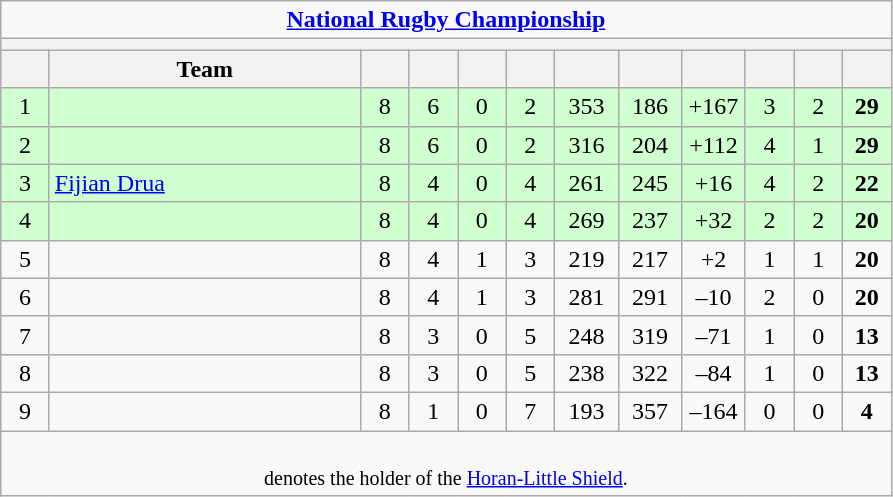<table class="wikitable" style="text-align: center;">
<tr style="background:#f9f9f9;">
<td colspan="15" cellpadding="0" cellspacing="0"><strong><a href='#'>National Rugby Championship</a></strong></td>
</tr>
<tr style="background:#f3f3f3;">
<td colspan="15" cellpadding="0" cellspacing="0"></td>
</tr>
<tr style="font-weight: bold;">
<th style="width:25px;"></th>
<th scope="col" style="width:200px;">Team</th>
<th style="width:25px;"></th>
<th style="width:25px;"></th>
<th style="width:25px;"></th>
<th style="width:25px;"></th>
<th style="width:35px;"></th>
<th style="width:35px;"></th>
<th style="width:35px;"></th>
<th style="width:25px;"></th>
<th style="width:25px;"></th>
<th style="width:25px;"></th>
</tr>
<tr bgcolor=#d0ffd0>
<td>1</td>
<td align=left></td>
<td>8</td>
<td>6</td>
<td>0</td>
<td>2</td>
<td>353</td>
<td>186</td>
<td>+167</td>
<td>3</td>
<td>2</td>
<td><strong>29</strong></td>
</tr>
<tr bgcolor=#d0ffd0>
<td>2</td>
<td align=left></td>
<td>8</td>
<td>6</td>
<td>0</td>
<td>2</td>
<td>316</td>
<td>204</td>
<td>+112</td>
<td>4</td>
<td>1</td>
<td><strong>29</strong></td>
</tr>
<tr bgcolor=#d0ffd0>
<td>3</td>
<td align=left><a href='#'>Fijian Drua</a></td>
<td>8</td>
<td>4</td>
<td>0</td>
<td>4</td>
<td>261</td>
<td>245</td>
<td>+16</td>
<td>4</td>
<td>2</td>
<td><strong>22</strong></td>
</tr>
<tr bgcolor=#d0ffd0>
<td>4</td>
<td align=left>  </td>
<td>8</td>
<td>4</td>
<td>0</td>
<td>4</td>
<td>269</td>
<td>237</td>
<td>+32</td>
<td>2</td>
<td>2</td>
<td><strong>20</strong></td>
</tr>
<tr>
<td>5</td>
<td align=left></td>
<td>8</td>
<td>4</td>
<td>1</td>
<td>3</td>
<td>219</td>
<td>217</td>
<td>+2</td>
<td>1</td>
<td>1</td>
<td><strong>20</strong></td>
</tr>
<tr>
<td>6</td>
<td align=left></td>
<td>8</td>
<td>4</td>
<td>1</td>
<td>3</td>
<td>281</td>
<td>291</td>
<td>–10</td>
<td>2</td>
<td>0</td>
<td><strong>20</strong></td>
</tr>
<tr>
<td>7</td>
<td align=left></td>
<td>8</td>
<td>3</td>
<td>0</td>
<td>5</td>
<td>248</td>
<td>319</td>
<td>–71</td>
<td>1</td>
<td>0</td>
<td><strong>13</strong></td>
</tr>
<tr>
<td>8</td>
<td align=left></td>
<td>8</td>
<td>3</td>
<td>0</td>
<td>5</td>
<td>238</td>
<td>322</td>
<td>–84</td>
<td>1</td>
<td>0</td>
<td><strong>13</strong></td>
</tr>
<tr>
<td>9</td>
<td align=left></td>
<td>8</td>
<td>1</td>
<td>0</td>
<td>7</td>
<td>193</td>
<td>357</td>
<td>–164</td>
<td>0</td>
<td>0</td>
<td><strong>4</strong></td>
</tr>
<tr>
<td colspan="15" style="border:0;"><br><small> denotes the holder of the <a href='#'>Horan-Little Shield</a>.</small><br></td>
</tr>
</table>
